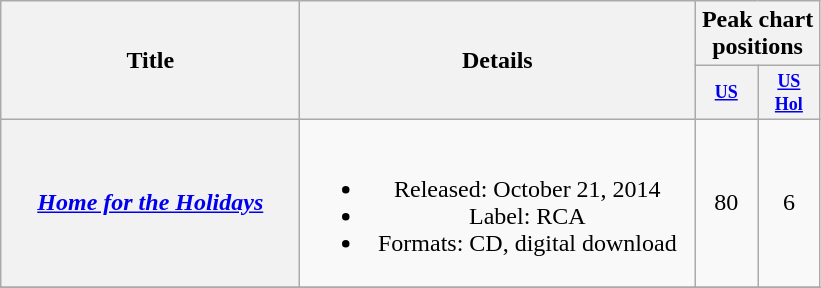<table class="wikitable plainrowheaders" style="text-align:center;">
<tr>
<th rowspan="2" style="width:12em;">Title</th>
<th rowspan="2" style="width:16em;">Details</th>
<th colspan="2">Peak chart positions</th>
</tr>
<tr style="font-size:smaller;">
<th style="width:3em; font-size:90%;"><a href='#'>US</a><br></th>
<th style="width:3em; font-size:90%;"><a href='#'>US<br>Hol</a><br></th>
</tr>
<tr>
<th scope="row"><em><a href='#'>Home for the Holidays</a></em></th>
<td><br><ul><li>Released: October 21, 2014</li><li>Label: RCA</li><li>Formats: CD, digital download</li></ul></td>
<td>80</td>
<td>6</td>
</tr>
<tr>
</tr>
</table>
